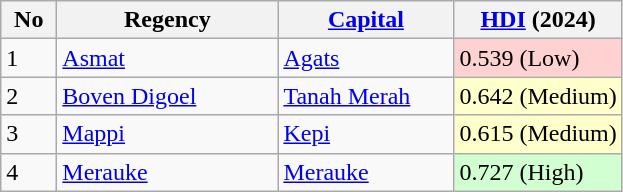<table class="wikitable sortable">
<tr>
<th width="30">No</th>
<th width="140">Regency</th>
<th width="110"><a href='#'>Capital</a></th>
<th><a href='#'>HDI</a> (2024)</th>
</tr>
<tr>
<td>1</td>
<td><a href='#'>Asmat</a></td>
<td><a href='#'>Agats</a></td>
<td style="background-color:#FFD2D2">0.539 (Low)</td>
</tr>
<tr>
<td>2</td>
<td><a href='#'>Boven Digoel</a></td>
<td><a href='#'>Tanah Merah</a></td>
<td style="background-color:#FFFFCC">0.642 (Medium)</td>
</tr>
<tr>
<td>3</td>
<td><a href='#'>Mappi</a></td>
<td><a href='#'>Kepi</a></td>
<td style="background-color:#FFFFCC">0.615 (Medium)</td>
</tr>
<tr>
<td>4</td>
<td><a href='#'>Merauke</a></td>
<td><a href='#'>Merauke</a></td>
<td style="background-color:#D2FFD2">0.727 (High)</td>
</tr>
</table>
